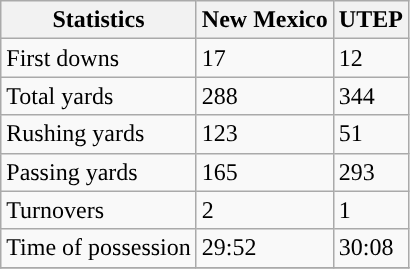<table class="wikitable">
<tr>
<th>Statistics</th>
<th>New Mexico</th>
<th>UTEP</th>
</tr>
<tr>
<td>First downs</td>
<td>17</td>
<td>12</td>
</tr>
<tr>
<td>Total yards</td>
<td>288</td>
<td>344</td>
</tr>
<tr>
<td>Rushing yards</td>
<td>123</td>
<td>51</td>
</tr>
<tr>
<td>Passing yards</td>
<td>165</td>
<td>293</td>
</tr>
<tr>
<td>Turnovers</td>
<td>2</td>
<td>1</td>
</tr>
<tr>
<td>Time of possession</td>
<td>29:52</td>
<td>30:08</td>
</tr>
<tr>
</tr>
</table>
